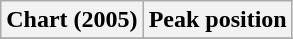<table class="wikitable sortable" border="1">
<tr>
<th>Chart (2005)</th>
<th>Peak position</th>
</tr>
<tr>
</tr>
</table>
